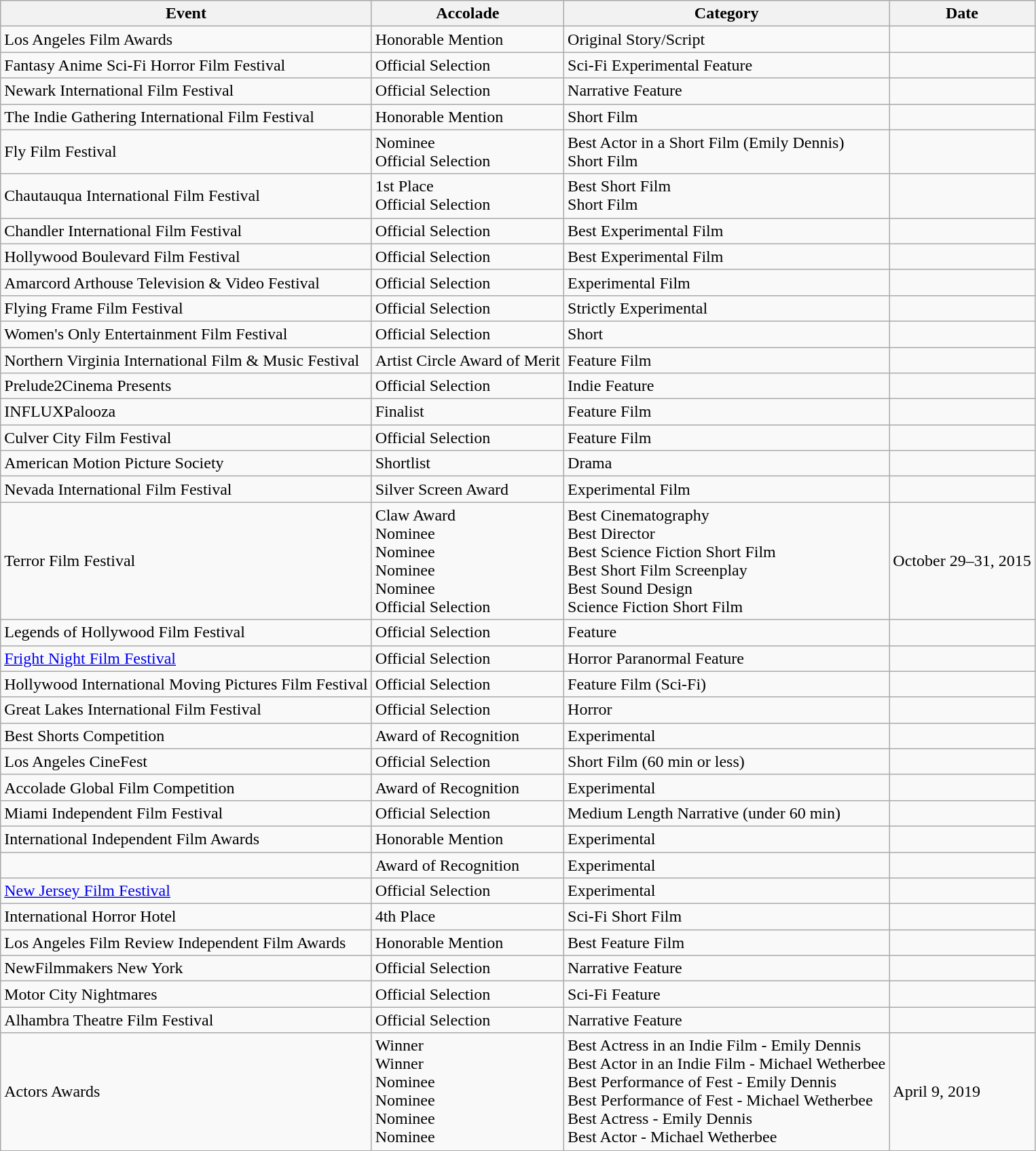<table class="wikitable sortable">
<tr>
<th>Event</th>
<th>Accolade</th>
<th>Category</th>
<th>Date</th>
</tr>
<tr>
<td>Los Angeles Film Awards</td>
<td>Honorable Mention</td>
<td>Original Story/Script</td>
<td></td>
</tr>
<tr>
<td>Fantasy Anime Sci-Fi Horror Film Festival</td>
<td>Official Selection</td>
<td>Sci-Fi Experimental Feature</td>
<td></td>
</tr>
<tr>
<td>Newark International Film Festival</td>
<td>Official Selection</td>
<td>Narrative Feature</td>
<td></td>
</tr>
<tr>
<td>The Indie Gathering International Film Festival</td>
<td>Honorable Mention</td>
<td>Short Film</td>
<td></td>
</tr>
<tr>
<td>Fly Film Festival</td>
<td>Nominee<br>Official Selection</td>
<td>Best Actor in a Short Film (Emily Dennis)<br>Short Film</td>
<td></td>
</tr>
<tr>
<td>Chautauqua International Film Festival</td>
<td>1st Place<br>Official Selection</td>
<td>Best Short Film<br>Short Film</td>
<td></td>
</tr>
<tr>
<td>Chandler International Film Festival</td>
<td>Official Selection</td>
<td>Best Experimental Film</td>
<td></td>
</tr>
<tr>
<td>Hollywood Boulevard Film Festival</td>
<td>Official Selection</td>
<td>Best Experimental Film</td>
<td></td>
</tr>
<tr>
<td>Amarcord Arthouse Television & Video Festival</td>
<td>Official Selection</td>
<td>Experimental Film</td>
<td></td>
</tr>
<tr>
<td>Flying Frame Film Festival</td>
<td>Official Selection</td>
<td>Strictly Experimental</td>
<td></td>
</tr>
<tr>
<td>Women's Only Entertainment Film Festival</td>
<td>Official Selection</td>
<td>Short</td>
<td></td>
</tr>
<tr>
<td>Northern Virginia International Film & Music Festival</td>
<td>Artist Circle Award of Merit</td>
<td>Feature Film</td>
<td></td>
</tr>
<tr>
<td>Prelude2Cinema Presents</td>
<td>Official Selection</td>
<td>Indie Feature</td>
<td></td>
</tr>
<tr>
<td>INFLUXPalooza</td>
<td>Finalist</td>
<td>Feature Film</td>
<td></td>
</tr>
<tr>
<td>Culver City Film Festival</td>
<td>Official Selection</td>
<td>Feature Film</td>
<td></td>
</tr>
<tr>
<td>American Motion Picture Society</td>
<td>Shortlist</td>
<td>Drama</td>
<td></td>
</tr>
<tr>
<td>Nevada International Film Festival</td>
<td>Silver Screen Award</td>
<td>Experimental Film</td>
<td></td>
</tr>
<tr>
<td>Terror Film Festival</td>
<td>Claw Award<br>Nominee
<br>
Nominee
<br>
Nominee
<br>
Nominee
<br>
Official Selection</td>
<td>Best Cinematography<br>Best Director
<br>
Best Science Fiction Short Film
<br>
Best Short Film Screenplay
<br>
Best Sound Design
<br>
Science Fiction Short Film</td>
<td> October 29–31, 2015</td>
</tr>
<tr>
<td>Legends of Hollywood Film Festival</td>
<td>Official Selection</td>
<td>Feature</td>
<td></td>
</tr>
<tr>
<td><a href='#'>Fright Night Film Festival</a></td>
<td>Official Selection</td>
<td>Horror Paranormal Feature</td>
<td></td>
</tr>
<tr>
<td>Hollywood International Moving Pictures Film Festival</td>
<td>Official Selection</td>
<td>Feature Film (Sci-Fi)</td>
<td></td>
</tr>
<tr>
<td>Great Lakes International Film Festival</td>
<td>Official Selection</td>
<td>Horror</td>
<td></td>
</tr>
<tr>
<td>Best Shorts Competition</td>
<td>Award of Recognition</td>
<td>Experimental</td>
<td></td>
</tr>
<tr>
<td>Los Angeles CineFest</td>
<td>Official Selection</td>
<td>Short Film (60 min or less)</td>
<td></td>
</tr>
<tr>
<td>Accolade Global Film Competition</td>
<td>Award of Recognition</td>
<td>Experimental</td>
<td></td>
</tr>
<tr>
<td>Miami Independent Film Festival</td>
<td>Official Selection</td>
<td>Medium Length Narrative (under 60 min)</td>
<td></td>
</tr>
<tr>
<td>International Independent Film Awards</td>
<td>Honorable Mention</td>
<td>Experimental</td>
<td></td>
</tr>
<tr>
<td></td>
<td>Award of Recognition</td>
<td>Experimental</td>
<td></td>
</tr>
<tr>
<td><a href='#'>New Jersey Film Festival</a></td>
<td>Official Selection</td>
<td>Experimental</td>
<td></td>
</tr>
<tr>
<td>International Horror Hotel</td>
<td>4th Place</td>
<td>Sci-Fi Short Film</td>
<td></td>
</tr>
<tr>
<td>Los Angeles Film Review Independent Film Awards</td>
<td>Honorable Mention</td>
<td>Best Feature Film</td>
<td></td>
</tr>
<tr>
<td>NewFilmmakers New York</td>
<td>Official Selection</td>
<td>Narrative Feature</td>
<td></td>
</tr>
<tr>
<td>Motor City Nightmares</td>
<td>Official Selection</td>
<td>Sci-Fi Feature</td>
<td></td>
</tr>
<tr>
<td>Alhambra Theatre Film Festival</td>
<td>Official Selection</td>
<td>Narrative Feature</td>
<td></td>
</tr>
<tr>
<td>Actors Awards</td>
<td>Winner<br>Winner
<br>
Nominee
<br>
Nominee
<br>
Nominee
<br>
Nominee</td>
<td>Best Actress in an Indie Film - Emily Dennis<br>Best Actor in an Indie Film - Michael Wetherbee
<br>
Best Performance of Fest - Emily Dennis
<br>
Best Performance of Fest - Michael Wetherbee
<br>
Best Actress - Emily Dennis
<br>
Best Actor - Michael Wetherbee</td>
<td> April 9, 2019</td>
</tr>
</table>
